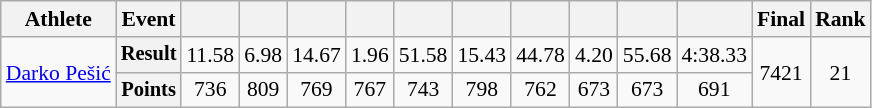<table class=wikitable style=font-size:90%>
<tr>
<th>Athlete</th>
<th>Event</th>
<th></th>
<th></th>
<th></th>
<th></th>
<th></th>
<th></th>
<th></th>
<th></th>
<th></th>
<th></th>
<th>Final</th>
<th>Rank</th>
</tr>
<tr align=center>
<td rowspan=2 style=text-align:left><a href='#'>Darko Pešić</a></td>
<th style=font-size:95%>Result</th>
<td>11.58 </td>
<td>6.98 </td>
<td>14.67</td>
<td>1.96 </td>
<td>51.58 </td>
<td>15.43 </td>
<td>44.78 </td>
<td>4.20 </td>
<td>55.68 </td>
<td>4:38.33 </td>
<td rowspan=2>7421 </td>
<td rowspan=2>21</td>
</tr>
<tr align=center>
<th style=font-size:95%>Points</th>
<td>736</td>
<td>809</td>
<td>769</td>
<td>767</td>
<td>743</td>
<td>798</td>
<td>762</td>
<td>673</td>
<td>673</td>
<td>691</td>
</tr>
</table>
